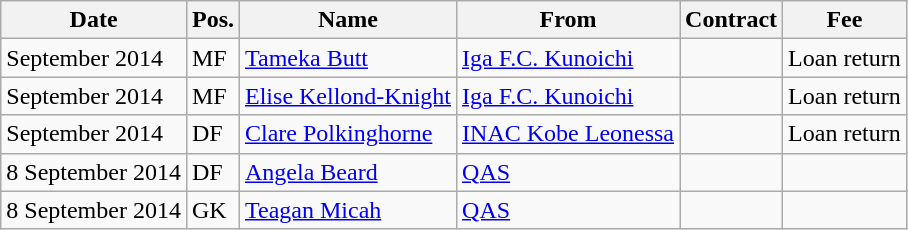<table class="wikitable sortable">
<tr>
<th>Date</th>
<th>Pos.</th>
<th>Name</th>
<th>From</th>
<th>Contract</th>
<th>Fee</th>
</tr>
<tr>
<td>September 2014</td>
<td>MF</td>
<td> <a href='#'>Tameka Butt</a></td>
<td> <a href='#'>Iga F.C. Kunoichi</a></td>
<td style="text-align:center;"></td>
<td>Loan return </td>
</tr>
<tr>
<td>September 2014</td>
<td>MF</td>
<td> <a href='#'>Elise Kellond-Knight</a></td>
<td> <a href='#'>Iga F.C. Kunoichi</a></td>
<td style="text-align:center;"></td>
<td>Loan return </td>
</tr>
<tr>
<td>September 2014</td>
<td>DF</td>
<td> <a href='#'>Clare Polkinghorne</a></td>
<td> <a href='#'>INAC Kobe Leonessa</a></td>
<td style="text-align:center;"></td>
<td>Loan return </td>
</tr>
<tr>
<td>8 September 2014</td>
<td>DF</td>
<td> <a href='#'>Angela Beard</a></td>
<td> <a href='#'>QAS</a></td>
<td style="text-align:center;"></td>
<td></td>
</tr>
<tr>
<td>8 September 2014</td>
<td>GK</td>
<td> <a href='#'>Teagan Micah</a></td>
<td> <a href='#'>QAS</a></td>
<td style="text-align:center;"></td>
<td></td>
</tr>
</table>
